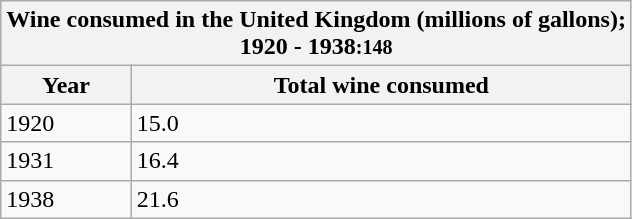<table class="wikitable mw-collapsible mw-collapsed">
<tr>
<th colspan="2">Wine consumed in the United Kingdom (millions of gallons);<br>1920 - 1938<small>:148</small></th>
</tr>
<tr>
<th>Year</th>
<th>Total wine consumed</th>
</tr>
<tr>
<td>1920</td>
<td>15.0</td>
</tr>
<tr>
<td>1931</td>
<td>16.4</td>
</tr>
<tr>
<td>1938</td>
<td>21.6</td>
</tr>
</table>
